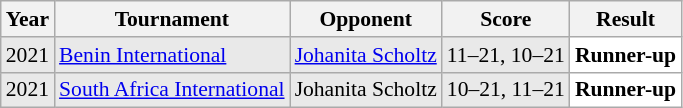<table class="sortable wikitable" style="font-size: 90%;">
<tr>
<th>Year</th>
<th>Tournament</th>
<th>Opponent</th>
<th>Score</th>
<th>Result</th>
</tr>
<tr style="background:#E9E9E9">
<td align="center">2021</td>
<td align="left"><a href='#'>Benin International</a></td>
<td align="left"> <a href='#'>Johanita Scholtz</a></td>
<td align="left">11–21, 10–21</td>
<td style="text-align:left; background:white"> <strong>Runner-up</strong></td>
</tr>
<tr style="background:#E9E9E9">
<td align="center">2021</td>
<td align="left"><a href='#'>South Africa International</a></td>
<td align="left"> Johanita Scholtz</td>
<td align="left">10–21, 11–21</td>
<td style="text-align:left; background:white"> <strong>Runner-up</strong></td>
</tr>
</table>
